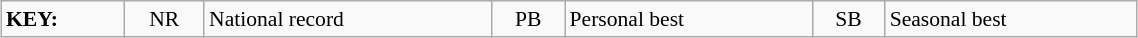<table class="wikitable" style="margin:0.5em auto; font-size:90%;position:relative;" width=60%>
<tr>
<td><strong>KEY:</strong></td>
<td align=center>NR</td>
<td>National record</td>
<td align=center>PB</td>
<td>Personal best</td>
<td align=center>SB</td>
<td>Seasonal best</td>
</tr>
</table>
